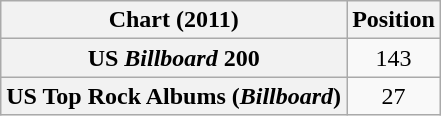<table class="wikitable sortable plainrowheaders" style="text-align:center">
<tr>
<th>Chart (2011)</th>
<th>Position</th>
</tr>
<tr>
<th scope="row">US <em>Billboard</em> 200</th>
<td>143</td>
</tr>
<tr>
<th scope="row">US Top Rock Albums (<em>Billboard</em>)</th>
<td>27</td>
</tr>
</table>
